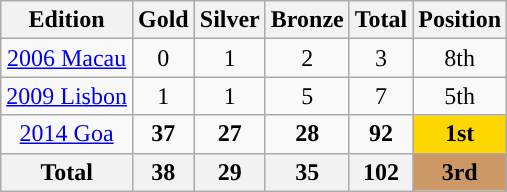<table class="wikitable" style="text-align:center;">
<tr>
<th>Edition</th>
<th> Gold</th>
<th> Silver</th>
<th> Bronze</th>
<th>Total</th>
<th>Position</th>
</tr>
<tr>
<td><a href='#'>2006 Macau</a></td>
<td>0</td>
<td>1</td>
<td>2</td>
<td>3</td>
<td>8th</td>
</tr>
<tr>
<td><a href='#'>2009 Lisbon</a></td>
<td>1</td>
<td>1</td>
<td>5</td>
<td>7</td>
<td>5th</td>
</tr>
<tr>
<td><a href='#'>2014 Goa</a></td>
<td><strong>37</strong></td>
<td><strong>27</strong></td>
<td><strong>28</strong></td>
<td><strong>92</strong></td>
<td bgcolor=gold><strong>1st</strong></td>
</tr>
<tr>
<th>Total</th>
<th>38</th>
<th>29</th>
<th>35</th>
<th>102</th>
<td bgcolor="CC9966"><strong>3rd</strong></td>
</tr>
</table>
